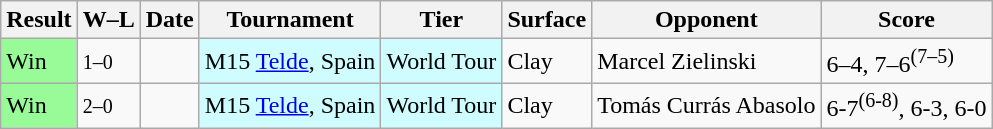<table class="sortable wikitable nowrap">
<tr>
<th>Result</th>
<th class="unsortable">W–L</th>
<th>Date</th>
<th>Tournament</th>
<th>Tier</th>
<th>Surface</th>
<th>Opponent</th>
<th class="unsortable">Score</th>
</tr>
<tr>
<td bgcolor=98FB98>Win</td>
<td><small>1–0</small></td>
<td></td>
<td style="background:#cffcff;">M15 <a href='#'>Telde</a>, Spain</td>
<td style="background:#cffcff;">World Tour</td>
<td>Clay</td>
<td> Marcel Zielinski</td>
<td>6–4, 7–6<sup>(7–5)</sup></td>
</tr>
<tr>
<td bgcolor=98FB98>Win</td>
<td><small>2–0</small></td>
<td></td>
<td style="background:#cffcff;">M15 <a href='#'>Telde</a>, Spain</td>
<td style="background:#cffcff;">World Tour</td>
<td>Clay</td>
<td> Tomás Currás Abasolo</td>
<td>6-7<sup>(6-8)</sup>, 6-3, 6-0</td>
</tr>
</table>
